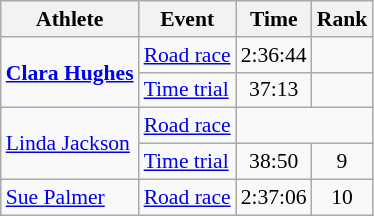<table class=wikitable style=font-size:90%>
<tr>
<th>Athlete</th>
<th>Event</th>
<th>Time</th>
<th>Rank</th>
</tr>
<tr>
<td rowspan=2><strong><a href='#'>Clara Hughes</a></strong></td>
<td><a href='#'>Road race</a></td>
<td align=center>2:36:44</td>
<td align=center></td>
</tr>
<tr>
<td><a href='#'>Time trial</a></td>
<td align=center>37:13</td>
<td align=center></td>
</tr>
<tr>
<td rowspan=2><a href='#'>Linda Jackson</a></td>
<td><a href='#'>Road race</a></td>
<td align=center colspan=2></td>
</tr>
<tr>
<td><a href='#'>Time trial</a></td>
<td align=center>38:50</td>
<td align=center>9</td>
</tr>
<tr>
<td><a href='#'>Sue Palmer</a></td>
<td><a href='#'>Road race</a></td>
<td align=center>2:37:06</td>
<td align=center>10</td>
</tr>
</table>
